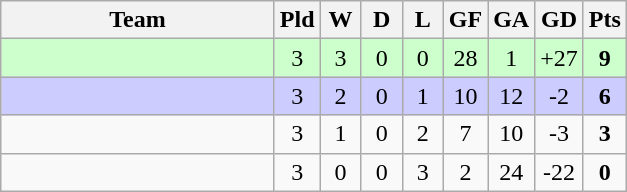<table class="wikitable" style="text-align: center;">
<tr>
<th style="width:175px;">Team</th>
<th width="20">Pld</th>
<th width="20">W</th>
<th width="20">D</th>
<th width="20">L</th>
<th width="20">GF</th>
<th width="20">GA</th>
<th width="20">GD</th>
<th width="20">Pts</th>
</tr>
<tr style="background:#cfc;">
<td style="text-align:left;"></td>
<td>3</td>
<td>3</td>
<td>0</td>
<td>0</td>
<td>28</td>
<td>1</td>
<td>+27</td>
<td><strong>9</strong></td>
</tr>
<tr style="background:#ccf;">
<td style="text-align:left;"></td>
<td>3</td>
<td>2</td>
<td>0</td>
<td>1</td>
<td>10</td>
<td>12</td>
<td>-2</td>
<td><strong>6</strong></td>
</tr>
<tr>
<td style="text-align:left;"></td>
<td>3</td>
<td>1</td>
<td>0</td>
<td>2</td>
<td>7</td>
<td>10</td>
<td>-3</td>
<td><strong>3</strong></td>
</tr>
<tr>
<td style="text-align:left;"></td>
<td>3</td>
<td>0</td>
<td>0</td>
<td>3</td>
<td>2</td>
<td>24</td>
<td>-22</td>
<td><strong>0</strong></td>
</tr>
</table>
